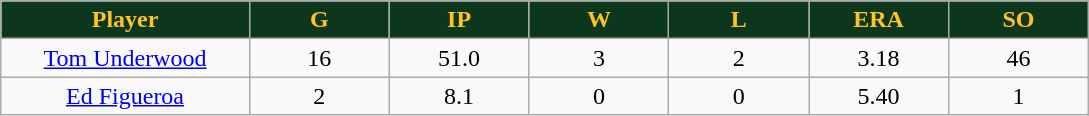<table class="wikitable sortable">
<tr>
<th style="background:#0C371D;color:#ffc322;" width="16%">Player</th>
<th style="background:#0C371D;color:#ffc322;" width="9%">G</th>
<th style="background:#0C371D;color:#ffc322;" width="9%">IP</th>
<th style="background:#0C371D;color:#ffc322;" width="9%">W</th>
<th style="background:#0C371D;color:#ffc322;" width="9%">L</th>
<th style="background:#0C371D;color:#ffc322;" width="9%">ERA</th>
<th style="background:#0C371D;color:#ffc322;" width="9%">SO</th>
</tr>
<tr align="center">
<td><a href='#'>Tom Underwood</a></td>
<td>16</td>
<td>51.0</td>
<td>3</td>
<td>2</td>
<td>3.18</td>
<td>46</td>
</tr>
<tr align="center">
<td><a href='#'>Ed Figueroa</a></td>
<td>2</td>
<td>8.1</td>
<td>0</td>
<td>0</td>
<td>5.40</td>
<td>1</td>
</tr>
</table>
